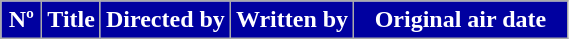<table class="wikitable" style="background:#FFFFFF">
<tr style="color:#FFFFFF">
<th style="background:#0000A0; width:20px">Nº</th>
<th style="background:#0000A0">Title</th>
<th style="background:#0000A0">Directed by</th>
<th style="background:#0000A0">Written by</th>
<th style="background:#0000A0; width:135px">Original air date<br>











</th>
</tr>
</table>
